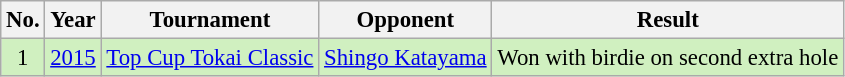<table class="wikitable" style="font-size:95%;">
<tr>
<th>No.</th>
<th>Year</th>
<th>Tournament</th>
<th>Opponent</th>
<th>Result</th>
</tr>
<tr style="background:#D0F0C0;">
<td align=center>1</td>
<td><a href='#'>2015</a></td>
<td><a href='#'>Top Cup Tokai Classic</a></td>
<td> <a href='#'>Shingo Katayama</a></td>
<td>Won with birdie on second extra hole</td>
</tr>
</table>
